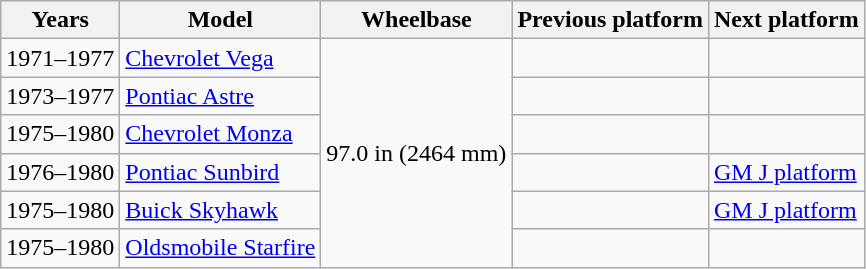<table class="wikitable">
<tr>
<th>Years</th>
<th>Model</th>
<th>Wheelbase</th>
<th>Previous platform</th>
<th>Next platform</th>
</tr>
<tr>
<td>1971–1977</td>
<td><a href='#'>Chevrolet Vega</a></td>
<td rowspan="6">97.0 in (2464 mm)</td>
<td></td>
<td></td>
</tr>
<tr>
<td>1973–1977</td>
<td><a href='#'>Pontiac Astre</a></td>
<td></td>
<td></td>
</tr>
<tr>
<td>1975–1980</td>
<td><a href='#'>Chevrolet Monza</a></td>
<td></td>
<td></td>
</tr>
<tr>
<td>1976–1980</td>
<td><a href='#'>Pontiac Sunbird</a></td>
<td></td>
<td><a href='#'>GM J platform</a></td>
</tr>
<tr>
<td>1975–1980</td>
<td><a href='#'>Buick Skyhawk</a></td>
<td></td>
<td><a href='#'>GM J platform</a></td>
</tr>
<tr>
<td>1975–1980</td>
<td><a href='#'>Oldsmobile Starfire</a></td>
<td></td>
<td></td>
</tr>
</table>
